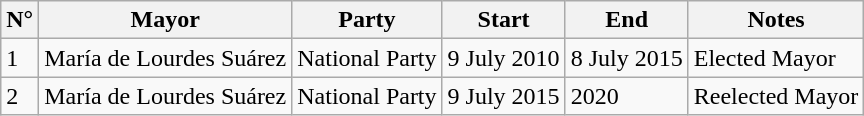<table class=wikitable>
<tr>
<th>N°</th>
<th>Mayor</th>
<th>Party</th>
<th>Start</th>
<th>End</th>
<th>Notes</th>
</tr>
<tr>
<td>1</td>
<td>María de Lourdes Suárez</td>
<td>National Party</td>
<td>9 July 2010</td>
<td>8 July 2015</td>
<td>Elected Mayor </td>
</tr>
<tr>
<td>2</td>
<td>María de Lourdes Suárez</td>
<td>National Party</td>
<td>9 July 2015</td>
<td>2020</td>
<td>Reelected Mayor </td>
</tr>
</table>
